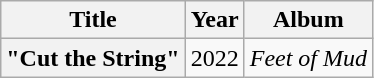<table class="wikitable plainrowheaders" style="text-align:center;">
<tr>
<th scope="col">Title</th>
<th scope="col">Year</th>
<th scope="col">Album</th>
</tr>
<tr>
<th scope="row">"Cut the String"<br></th>
<td>2022</td>
<td><em>Feet of Mud</em></td>
</tr>
</table>
